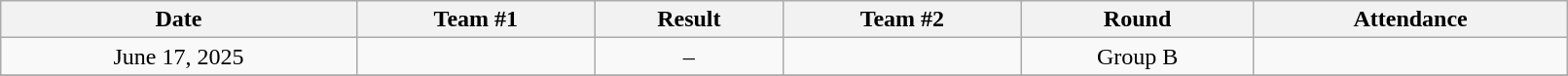<table class="wikitable" style="text-align:left; width:85%;">
<tr>
<th>Date</th>
<th>Team #1</th>
<th>Result</th>
<th>Team #2</th>
<th>Round</th>
<th>Attendance</th>
</tr>
<tr>
<td style="text-align:center;">June 17, 2025</td>
<td></td>
<td style="text-align:center;">–</td>
<td></td>
<td style="text-align:center;">Group B</td>
<td style="text-align:center;"></td>
</tr>
<tr>
</tr>
</table>
